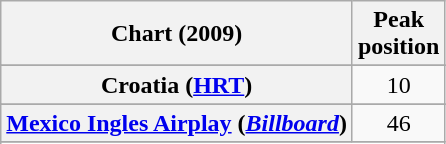<table class="wikitable plainrowheaders sortable" style="text-align:center;">
<tr>
<th scope="col">Chart (2009)</th>
<th scope="col">Peak<br>position</th>
</tr>
<tr>
</tr>
<tr>
</tr>
<tr>
</tr>
<tr>
</tr>
<tr>
</tr>
<tr>
</tr>
<tr>
<th scope="row">Croatia (<a href='#'>HRT</a>)</th>
<td align="center">10</td>
</tr>
<tr>
</tr>
<tr>
</tr>
<tr>
</tr>
<tr>
</tr>
<tr>
</tr>
<tr>
<th scope="row"><a href='#'>Mexico Ingles Airplay</a> (<em><a href='#'>Billboard</a></em>)</th>
<td>46</td>
</tr>
<tr>
</tr>
<tr>
</tr>
<tr>
</tr>
<tr>
</tr>
<tr>
</tr>
<tr>
</tr>
<tr>
</tr>
<tr>
</tr>
<tr>
</tr>
<tr>
</tr>
<tr>
</tr>
<tr>
</tr>
<tr>
</tr>
<tr>
</tr>
</table>
